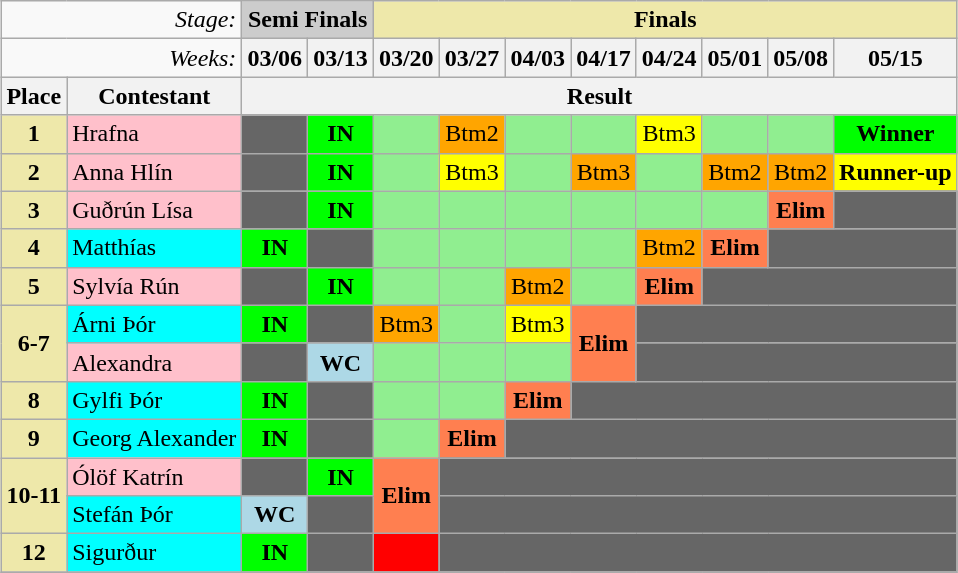<table class="wikitable" style="margin:1em auto;">
<tr>
<td colspan=2 align="right"><em>Stage:</em></td>
<td colspan=2 bgcolor="CCCCCC" align="Center"><strong>Semi Finals</strong></td>
<td colspan=8 bgcolor="palegoldenrod" align="Center"><strong>Finals</strong></td>
</tr>
<tr>
<td colspan=2 align="right"><em>Weeks:</em></td>
<th>03/06</th>
<th>03/13</th>
<th>03/20</th>
<th>03/27</th>
<th>04/03</th>
<th>04/17</th>
<th>04/24</th>
<th>05/01</th>
<th>05/08</th>
<th>05/15</th>
</tr>
<tr>
<th>Place</th>
<th>Contestant</th>
<th colspan=11 align="center">Result</th>
</tr>
<tr>
<td align="center" bgcolor="palegoldenrod"><strong>1</strong></td>
<td bgcolor="pink">Hrafna</td>
<td bgcolor="666666"></td>
<td style="background:lime" align="center"><strong>IN</strong></td>
<td style="background: lightgreen"></td>
<td style="background: orange" align="center">Btm2</td>
<td style="background: lightgreen"></td>
<td style="background: lightgreen"></td>
<td style="background: yellow" align="center">Btm3</td>
<td style="background: lightgreen"></td>
<td style="background: lightgreen"></td>
<td style="background: Lime"   align="center"><strong>Winner</strong></td>
</tr>
<tr>
<td align="center" bgcolor="palegoldenrod"><strong>2</strong></td>
<td bgcolor="pink">Anna Hlín</td>
<td bgcolor="666666"></td>
<td style="background:lime" align="center"><strong>IN</strong></td>
<td style="background: lightgreen"></td>
<td style="background: yellow" align="center">Btm3</td>
<td style="background: lightgreen"></td>
<td style="background: orange" align="center">Btm3</td>
<td style="background: lightgreen"></td>
<td style="background: orange" align="center">Btm2</td>
<td style="background: orange" align="center">Btm2</td>
<td style="background: yellow"   align="center"><strong>Runner-up</strong></td>
</tr>
<tr>
<td align="center" bgcolor="palegoldenrod"><strong>3</strong></td>
<td bgcolor="pink">Guðrún Lísa</td>
<td bgcolor="666666"></td>
<td style="background:lime" align="center"><strong>IN</strong></td>
<td style="background: lightgreen"></td>
<td style="background: lightgreen"></td>
<td style="background: lightgreen"></td>
<td style="background: lightgreen"></td>
<td style="background: lightgreen"></td>
<td style="background: lightgreen"></td>
<td style="background: coral" align="center"><strong>Elim</strong></td>
<td bgcolor="666666"></td>
</tr>
<tr>
<td align="center" bgcolor="palegoldenrod"><strong>4</strong></td>
<td bgcolor="cyan">Matthías</td>
<td style="background:lime" align="center"><strong>IN</strong></td>
<td bgcolor="666666"></td>
<td style="background: lightgreen"></td>
<td style="background: lightgreen"></td>
<td style="background: lightgreen"></td>
<td style="background: lightgreen"></td>
<td style="background: orange" align="center">Btm2</td>
<td style="background: coral" align="center"><strong>Elim</strong></td>
<td colspan=2 bgcolor="666666"></td>
</tr>
<tr>
<td align="center" bgcolor="palegoldenrod"><strong>5</strong></td>
<td bgcolor="pink">Sylvía Rún</td>
<td bgcolor="666666"></td>
<td style="background:lime" align="center"><strong>IN</strong></td>
<td style="background: lightgreen"></td>
<td style="background: lightgreen"></td>
<td style="background: orange" align="center">Btm2</td>
<td style="background: lightgreen"></td>
<td style="background: coral" align="center"><strong>Elim</strong></td>
<td colspan=4 bgcolor="666666"></td>
</tr>
<tr>
<td align="center" bgcolor="palegoldenrod" rowspan=2><strong>6-7</strong></td>
<td bgcolor="cyan">Árni Þór</td>
<td style="background:lime" align="center"><strong>IN</strong></td>
<td bgcolor="666666"></td>
<td style="background: orange" align="center">Btm3</td>
<td style="background: lightgreen"></td>
<td style="background: yellow" align="center">Btm3</td>
<td style="background: coral" align="center" rowspan=2><strong>Elim</strong></td>
<td colspan=5 bgcolor="666666"></td>
</tr>
<tr>
<td bgcolor="pink">Alexandra</td>
<td bgcolor="666666"></td>
<td style="background: lightblue" align="center"><strong>WC</strong></td>
<td style="background: lightgreen"></td>
<td style="background: lightgreen"></td>
<td style="background: lightgreen"></td>
<td colspan=5 bgcolor="666666"></td>
</tr>
<tr>
<td align="center" bgcolor="palegoldenrod"><strong>8</strong></td>
<td bgcolor="cyan">Gylfi Þór</td>
<td style="background:lime" align="center"><strong>IN</strong></td>
<td bgcolor="666666"></td>
<td style="background: lightgreen"></td>
<td style="background: lightgreen"></td>
<td style="background: coral" align="center"><strong>Elim</strong></td>
<td colspan=6 bgcolor="666666"></td>
</tr>
<tr>
<td align="center" bgcolor="palegoldenrod"><strong>9</strong></td>
<td bgcolor="cyan">Georg Alexander</td>
<td style="background:lime" align="center"><strong>IN</strong></td>
<td bgcolor="666666"></td>
<td style="background: lightgreen"></td>
<td style="background: coral" align="center"><strong>Elim</strong></td>
<td colspan=7 bgcolor="666666"></td>
</tr>
<tr>
<td align="center" bgcolor="palegoldenrod" rowspan=2><strong>10-11</strong></td>
<td bgcolor="pink">Ólöf Katrín</td>
<td bgcolor="666666"></td>
<td style="background:lime" align="center"><strong>IN</strong></td>
<td style="background: coral" align="center" rowspan=2><strong>Elim</strong></td>
<td colspan=9 bgcolor="666666"></td>
</tr>
<tr>
<td bgcolor="cyan">Stefán Þór</td>
<td style="background: lightblue" align="center"><strong>WC</strong></td>
<td bgcolor="666666"></td>
<td colspan=9 bgcolor="666666"></td>
</tr>
<tr>
<td align="center" bgcolor="palegoldenrod"><strong>12</strong></td>
<td bgcolor="cyan">Sigurður</td>
<td style="background:lime" align="center"><strong>IN</strong></td>
<td bgcolor="666666"></td>
<td style="background: red" align="center"></td>
<td colspan=11 bgcolor="666666"></td>
</tr>
<tr>
</tr>
</table>
